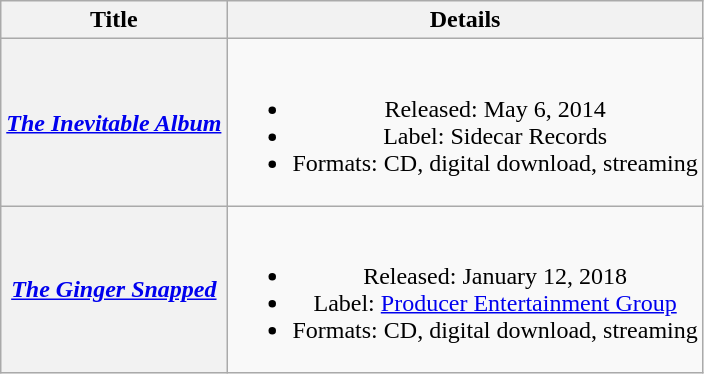<table class="wikitable plainrowheaders" style="text-align:center;">
<tr>
<th>Title</th>
<th>Details</th>
</tr>
<tr>
<th scope="row"><em><a href='#'>The Inevitable Album</a></em></th>
<td><br><ul><li>Released: May 6, 2014</li><li>Label: Sidecar Records</li><li>Formats: CD, digital download, streaming</li></ul></td>
</tr>
<tr>
<th scope="row"><em><a href='#'>The Ginger Snapped</a></em></th>
<td><br><ul><li>Released: January 12, 2018</li><li>Label: <a href='#'>Producer Entertainment Group</a></li><li>Formats: CD, digital download, streaming</li></ul></td>
</tr>
</table>
